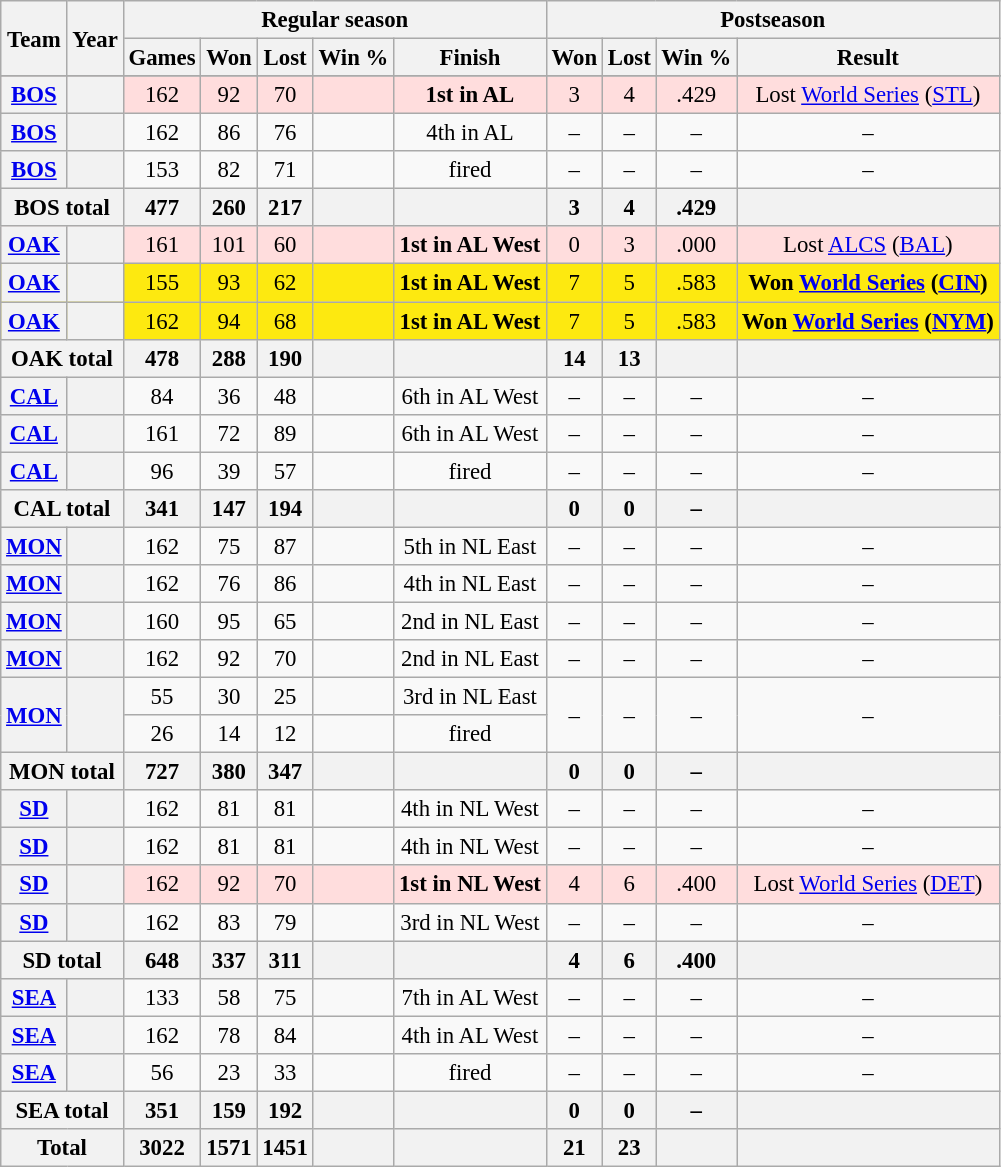<table class="wikitable" style="font-size: 95%; text-align:center;">
<tr>
<th rowspan="2">Team</th>
<th rowspan="2">Year</th>
<th colspan="5">Regular season</th>
<th colspan="4">Postseason</th>
</tr>
<tr>
<th>Games</th>
<th>Won</th>
<th>Lost</th>
<th>Win %</th>
<th>Finish</th>
<th>Won</th>
<th>Lost</th>
<th>Win %</th>
<th>Result</th>
</tr>
<tr>
</tr>
<tr style="background:#fdd">
<th><a href='#'>BOS</a></th>
<th></th>
<td>162</td>
<td>92</td>
<td>70</td>
<td></td>
<td><strong>1st in AL</strong></td>
<td>3</td>
<td>4</td>
<td>.429</td>
<td>Lost <a href='#'>World Series</a> (<a href='#'>STL</a>)</td>
</tr>
<tr>
<th><a href='#'>BOS</a></th>
<th></th>
<td>162</td>
<td>86</td>
<td>76</td>
<td></td>
<td>4th in AL</td>
<td>–</td>
<td>–</td>
<td>–</td>
<td>–</td>
</tr>
<tr>
<th><a href='#'>BOS</a></th>
<th></th>
<td>153</td>
<td>82</td>
<td>71</td>
<td></td>
<td>fired</td>
<td>–</td>
<td>–</td>
<td>–</td>
<td>–</td>
</tr>
<tr>
<th colspan="2">BOS total</th>
<th>477</th>
<th>260</th>
<th>217</th>
<th></th>
<th></th>
<th>3</th>
<th>4</th>
<th>.429</th>
<th></th>
</tr>
<tr style="background:#fdd">
<th><a href='#'>OAK</a></th>
<th></th>
<td>161</td>
<td>101</td>
<td>60</td>
<td></td>
<td><strong>1st in AL West</strong></td>
<td>0</td>
<td>3</td>
<td>.000</td>
<td>Lost <a href='#'>ALCS</a> (<a href='#'>BAL</a>)</td>
</tr>
<tr style="background:#fde910">
<th><a href='#'>OAK</a></th>
<th></th>
<td>155</td>
<td>93</td>
<td>62</td>
<td></td>
<td><strong>1st in AL West</strong></td>
<td>7</td>
<td>5</td>
<td>.583</td>
<td><strong>Won <a href='#'>World Series</a> (<a href='#'>CIN</a>)</strong></td>
</tr>
<tr style="background:#fde910">
<th><a href='#'>OAK</a></th>
<th></th>
<td>162</td>
<td>94</td>
<td>68</td>
<td></td>
<td><strong>1st in AL West</strong></td>
<td>7</td>
<td>5</td>
<td>.583</td>
<td><strong>Won <a href='#'>World Series</a> (<a href='#'>NYM</a>)</strong></td>
</tr>
<tr>
<th colspan="2">OAK total</th>
<th>478</th>
<th>288</th>
<th>190</th>
<th></th>
<th></th>
<th>14</th>
<th>13</th>
<th></th>
<th></th>
</tr>
<tr>
<th><a href='#'>CAL</a></th>
<th></th>
<td>84</td>
<td>36</td>
<td>48</td>
<td></td>
<td>6th in AL West</td>
<td>–</td>
<td>–</td>
<td>–</td>
<td>–</td>
</tr>
<tr>
<th><a href='#'>CAL</a></th>
<th></th>
<td>161</td>
<td>72</td>
<td>89</td>
<td></td>
<td>6th in AL West</td>
<td>–</td>
<td>–</td>
<td>–</td>
<td>–</td>
</tr>
<tr>
<th><a href='#'>CAL</a></th>
<th></th>
<td>96</td>
<td>39</td>
<td>57</td>
<td></td>
<td>fired</td>
<td>–</td>
<td>–</td>
<td>–</td>
<td>–</td>
</tr>
<tr>
<th colspan="2">CAL total</th>
<th>341</th>
<th>147</th>
<th>194</th>
<th></th>
<th></th>
<th>0</th>
<th>0</th>
<th>–</th>
<th></th>
</tr>
<tr>
<th><a href='#'>MON</a></th>
<th></th>
<td>162</td>
<td>75</td>
<td>87</td>
<td></td>
<td>5th in NL East</td>
<td>–</td>
<td>–</td>
<td>–</td>
<td>–</td>
</tr>
<tr>
<th><a href='#'>MON</a></th>
<th></th>
<td>162</td>
<td>76</td>
<td>86</td>
<td></td>
<td>4th in NL East</td>
<td>–</td>
<td>–</td>
<td>–</td>
<td>–</td>
</tr>
<tr>
<th><a href='#'>MON</a></th>
<th></th>
<td>160</td>
<td>95</td>
<td>65</td>
<td></td>
<td>2nd in NL East</td>
<td>–</td>
<td>–</td>
<td>–</td>
<td>–</td>
</tr>
<tr>
<th><a href='#'>MON</a></th>
<th></th>
<td>162</td>
<td>92</td>
<td>70</td>
<td></td>
<td>2nd in NL East</td>
<td>–</td>
<td>–</td>
<td>–</td>
<td>–</td>
</tr>
<tr>
<th rowspan="2"><a href='#'>MON</a></th>
<th rowspan="2"></th>
<td>55</td>
<td>30</td>
<td>25</td>
<td></td>
<td>3rd in NL East</td>
<td rowspan="2">–</td>
<td rowspan="2">–</td>
<td rowspan="2">–</td>
<td rowspan="2">–</td>
</tr>
<tr>
<td>26</td>
<td>14</td>
<td>12</td>
<td></td>
<td>fired</td>
</tr>
<tr>
<th colspan="2">MON total</th>
<th>727</th>
<th>380</th>
<th>347</th>
<th></th>
<th></th>
<th>0</th>
<th>0</th>
<th>–</th>
<th></th>
</tr>
<tr>
<th><a href='#'>SD</a></th>
<th></th>
<td>162</td>
<td>81</td>
<td>81</td>
<td></td>
<td>4th in NL West</td>
<td>–</td>
<td>–</td>
<td>–</td>
<td>–</td>
</tr>
<tr>
<th><a href='#'>SD</a></th>
<th></th>
<td>162</td>
<td>81</td>
<td>81</td>
<td></td>
<td>4th in NL West</td>
<td>–</td>
<td>–</td>
<td>–</td>
<td>–</td>
</tr>
<tr style="background:#fdd">
<th><a href='#'>SD</a></th>
<th></th>
<td>162</td>
<td>92</td>
<td>70</td>
<td></td>
<td><strong>1st in NL West</strong></td>
<td>4</td>
<td>6</td>
<td>.400</td>
<td>Lost <a href='#'>World Series</a> (<a href='#'>DET</a>)</td>
</tr>
<tr>
<th><a href='#'>SD</a></th>
<th></th>
<td>162</td>
<td>83</td>
<td>79</td>
<td></td>
<td>3rd in NL West</td>
<td>–</td>
<td>–</td>
<td>–</td>
<td>–</td>
</tr>
<tr>
<th colspan="2">SD total</th>
<th>648</th>
<th>337</th>
<th>311</th>
<th></th>
<th></th>
<th>4</th>
<th>6</th>
<th>.400</th>
<th></th>
</tr>
<tr>
<th><a href='#'>SEA</a></th>
<th></th>
<td>133</td>
<td>58</td>
<td>75</td>
<td></td>
<td>7th in AL West</td>
<td>–</td>
<td>–</td>
<td>–</td>
<td>–</td>
</tr>
<tr>
<th><a href='#'>SEA</a></th>
<th></th>
<td>162</td>
<td>78</td>
<td>84</td>
<td></td>
<td>4th in AL West</td>
<td>–</td>
<td>–</td>
<td>–</td>
<td>–</td>
</tr>
<tr>
<th><a href='#'>SEA</a></th>
<th></th>
<td>56</td>
<td>23</td>
<td>33</td>
<td></td>
<td>fired</td>
<td>–</td>
<td>–</td>
<td>–</td>
<td>–</td>
</tr>
<tr>
<th colspan="2">SEA total</th>
<th>351</th>
<th>159</th>
<th>192</th>
<th></th>
<th></th>
<th>0</th>
<th>0</th>
<th>–</th>
<th></th>
</tr>
<tr>
<th colspan="2">Total</th>
<th>3022</th>
<th>1571</th>
<th>1451</th>
<th></th>
<th></th>
<th>21</th>
<th>23</th>
<th></th>
<th></th>
</tr>
</table>
